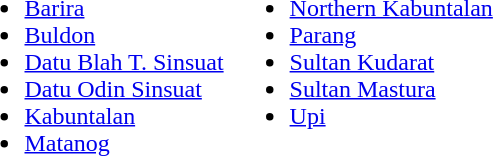<table border="0">
<tr ---->
<td valign="top"><br><ul><li><a href='#'>Barira</a></li><li><a href='#'>Buldon</a></li><li><a href='#'>Datu Blah T. Sinsuat</a></li><li><a href='#'>Datu Odin Sinsuat</a></li><li><a href='#'>Kabuntalan</a></li><li><a href='#'>Matanog</a></li></ul></td>
<td valign="top"><br><ul><li><a href='#'>Northern Kabuntalan</a></li><li><a href='#'>Parang</a></li><li><a href='#'>Sultan Kudarat</a></li><li><a href='#'>Sultan Mastura</a></li><li><a href='#'>Upi</a></li></ul></td>
</tr>
</table>
